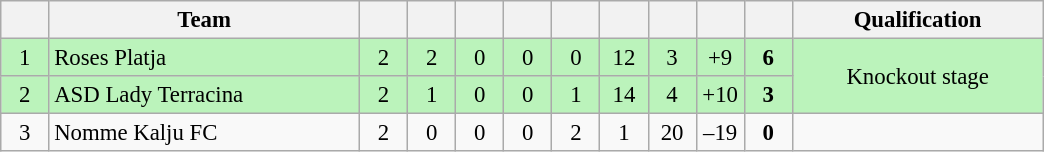<table class="wikitable" style="font-size: 95%">
<tr>
<th width="25"></th>
<th width="200">Team</th>
<th width="25"></th>
<th width="25"></th>
<th width="25"></th>
<th width="25"></th>
<th width="25"></th>
<th width="25"></th>
<th width="25"></th>
<th width="25"></th>
<th width="25"></th>
<th width="160">Qualification</th>
</tr>
<tr align=center bgcolor=#bbf3bb>
<td>1</td>
<td align=left> Roses Platja</td>
<td>2</td>
<td>2</td>
<td>0</td>
<td>0</td>
<td>0</td>
<td>12</td>
<td>3</td>
<td>+9</td>
<td><strong>6</strong></td>
<td rowspan=2>Knockout stage</td>
</tr>
<tr align=center bgcolor=#bbf3bb>
<td>2</td>
<td align=left> ASD Lady Terracina</td>
<td>2</td>
<td>1</td>
<td>0</td>
<td>0</td>
<td>1</td>
<td>14</td>
<td>4</td>
<td>+10</td>
<td><strong>3</strong></td>
</tr>
<tr align=center>
<td>3</td>
<td align=left> Nomme Kalju FC</td>
<td>2</td>
<td>0</td>
<td>0</td>
<td>0</td>
<td>2</td>
<td>1</td>
<td>20</td>
<td>–19</td>
<td><strong>0</strong></td>
<td></td>
</tr>
</table>
